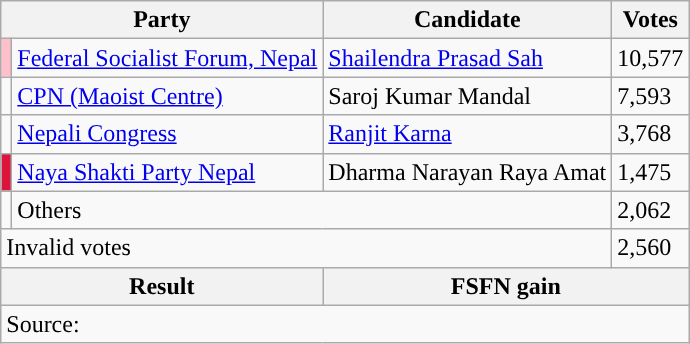<table class="wikitable">
<tr>
<th colspan="2">Party</th>
<th>Candidate</th>
<th>Votes</th>
</tr>
<tr>
<td style="background-color:pink"></td>
<td><a href='#'>Federal Socialist Forum, Nepal</a></td>
<td><a href='#'>Shailendra Prasad Sah</a></td>
<td>10,577</td>
</tr>
<tr>
<td style="background-color:"></td>
<td><a href='#'>CPN (Maoist Centre)</a></td>
<td>Saroj Kumar Mandal</td>
<td>7,593</td>
</tr>
<tr>
<td style="background-color:"></td>
<td><a href='#'>Nepali Congress</a></td>
<td><a href='#'>Ranjit Karna</a></td>
<td>3,768</td>
</tr>
<tr>
<td style="background-color:crimson"></td>
<td><a href='#'>Naya Shakti Party Nepal</a></td>
<td>Dharma Narayan Raya Amat</td>
<td>1,475</td>
</tr>
<tr>
<td></td>
<td colspan="2">Others</td>
<td>2,062</td>
</tr>
<tr>
<td colspan="3">Invalid votes</td>
<td>2,560</td>
</tr>
<tr>
<th colspan="2">Result</th>
<th colspan="2">FSFN gain</th>
</tr>
<tr>
<td colspan="4">Source: </td>
</tr>
</table>
